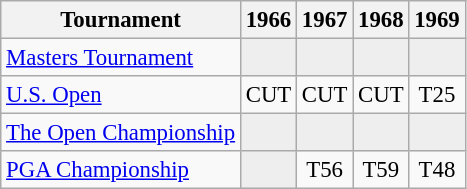<table class="wikitable" style="font-size:95%;text-align:center;">
<tr>
<th>Tournament</th>
<th>1966</th>
<th>1967</th>
<th>1968</th>
<th>1969</th>
</tr>
<tr>
<td align=left><a href='#'>Masters Tournament</a></td>
<td style="background:#eeeeee;"></td>
<td style="background:#eeeeee;"></td>
<td style="background:#eeeeee;"></td>
<td style="background:#eeeeee;"></td>
</tr>
<tr>
<td align=left><a href='#'>U.S. Open</a></td>
<td>CUT</td>
<td>CUT</td>
<td>CUT</td>
<td>T25</td>
</tr>
<tr>
<td align=left><a href='#'>The Open Championship</a></td>
<td style="background:#eeeeee;"></td>
<td style="background:#eeeeee;"></td>
<td style="background:#eeeeee;"></td>
<td style="background:#eeeeee;"></td>
</tr>
<tr>
<td align=left><a href='#'>PGA Championship</a></td>
<td style="background:#eeeeee;"></td>
<td>T56</td>
<td>T59</td>
<td>T48</td>
</tr>
</table>
